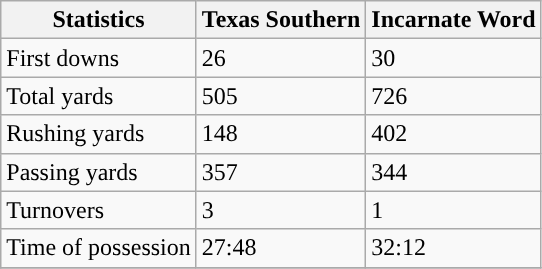<table class="wikitable">
<tr>
<th>Statistics</th>
<th>Texas Southern</th>
<th>Incarnate Word</th>
</tr>
<tr>
<td>First downs</td>
<td>26</td>
<td>30</td>
</tr>
<tr>
<td>Total yards</td>
<td>505</td>
<td>726</td>
</tr>
<tr>
<td>Rushing yards</td>
<td>148</td>
<td>402</td>
</tr>
<tr>
<td>Passing yards</td>
<td>357</td>
<td>344</td>
</tr>
<tr>
<td>Turnovers</td>
<td>3</td>
<td>1</td>
</tr>
<tr>
<td>Time of possession</td>
<td>27:48</td>
<td>32:12</td>
</tr>
<tr>
</tr>
</table>
